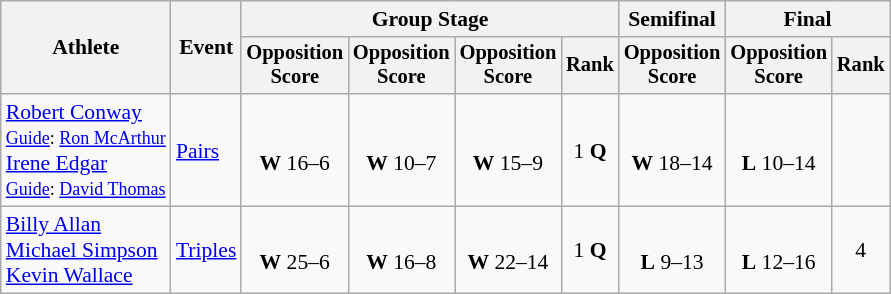<table class="wikitable" style="font-size:90%">
<tr>
<th rowspan=2>Athlete</th>
<th rowspan=2>Event</th>
<th colspan=4>Group Stage</th>
<th>Semifinal</th>
<th colspan=2>Final</th>
</tr>
<tr style="font-size:95%">
<th>Opposition<br>Score</th>
<th>Opposition<br>Score</th>
<th>Opposition<br>Score</th>
<th>Rank</th>
<th>Opposition<br>Score</th>
<th>Opposition<br>Score</th>
<th>Rank</th>
</tr>
<tr align=center>
<td align=left><a href='#'>Robert Conway</a><br><small><a href='#'>Guide</a>: <a href='#'>Ron McArthur</a></small><br><a href='#'>Irene Edgar</a><br><small><a href='#'>Guide</a>: <a href='#'>David Thomas</a></small></td>
<td align=left><a href='#'>Pairs</a></td>
<td><br><strong>W</strong> 16–6</td>
<td><br><strong>W</strong> 10–7</td>
<td><br><strong>W</strong> 15–9</td>
<td>1 <strong>Q</strong></td>
<td><br><strong>W</strong> 18–14</td>
<td><br><strong>L</strong> 10–14</td>
<td></td>
</tr>
<tr align=center>
<td align=left><a href='#'>Billy Allan</a><br><a href='#'>Michael Simpson</a><br><a href='#'>Kevin Wallace</a></td>
<td align=left><a href='#'>Triples</a></td>
<td><br><strong>W</strong> 25–6</td>
<td><br><strong>W</strong> 16–8</td>
<td><br><strong>W</strong> 22–14</td>
<td>1 <strong>Q</strong></td>
<td><br><strong>L</strong> 9–13</td>
<td><br><strong>L</strong> 12–16</td>
<td>4</td>
</tr>
</table>
